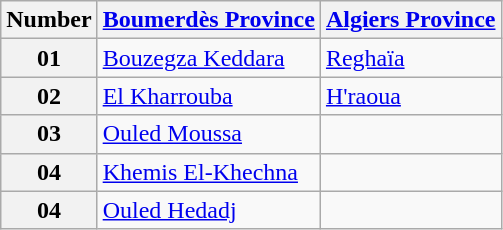<table class="wikitable sortable">
<tr>
<th>Number</th>
<th><a href='#'>Boumerdès Province</a></th>
<th><a href='#'>Algiers Province</a></th>
</tr>
<tr>
<th>01</th>
<td><a href='#'>Bouzegza Keddara</a></td>
<td><a href='#'>Reghaïa</a></td>
</tr>
<tr>
<th>02</th>
<td><a href='#'>El Kharrouba</a></td>
<td><a href='#'>H'raoua</a></td>
</tr>
<tr>
<th>03</th>
<td><a href='#'>Ouled Moussa</a></td>
<td></td>
</tr>
<tr>
<th>04</th>
<td><a href='#'>Khemis El-Khechna</a></td>
<td></td>
</tr>
<tr>
<th>04</th>
<td><a href='#'>Ouled Hedadj</a></td>
<td></td>
</tr>
</table>
